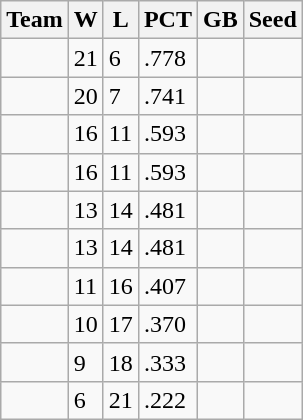<table class=wikitable>
<tr>
<th>Team</th>
<th>W</th>
<th>L</th>
<th>PCT</th>
<th>GB</th>
<th>Seed</th>
</tr>
<tr>
<td></td>
<td>21</td>
<td>6</td>
<td>.778</td>
<td></td>
<td></td>
</tr>
<tr>
<td></td>
<td>20</td>
<td>7</td>
<td>.741</td>
<td></td>
<td></td>
</tr>
<tr>
<td></td>
<td>16</td>
<td>11</td>
<td>.593</td>
<td></td>
<td></td>
</tr>
<tr>
<td></td>
<td>16</td>
<td>11</td>
<td>.593</td>
<td></td>
<td></td>
</tr>
<tr>
<td></td>
<td>13</td>
<td>14</td>
<td>.481</td>
<td></td>
<td></td>
</tr>
<tr>
<td></td>
<td>13</td>
<td>14</td>
<td>.481</td>
<td></td>
<td></td>
</tr>
<tr>
<td></td>
<td>11</td>
<td>16</td>
<td>.407</td>
<td></td>
<td></td>
</tr>
<tr>
<td></td>
<td>10</td>
<td>17</td>
<td>.370</td>
<td></td>
<td></td>
</tr>
<tr>
<td></td>
<td>9</td>
<td>18</td>
<td>.333</td>
<td></td>
<td></td>
</tr>
<tr>
<td></td>
<td>6</td>
<td>21</td>
<td>.222</td>
<td></td>
<td></td>
</tr>
</table>
